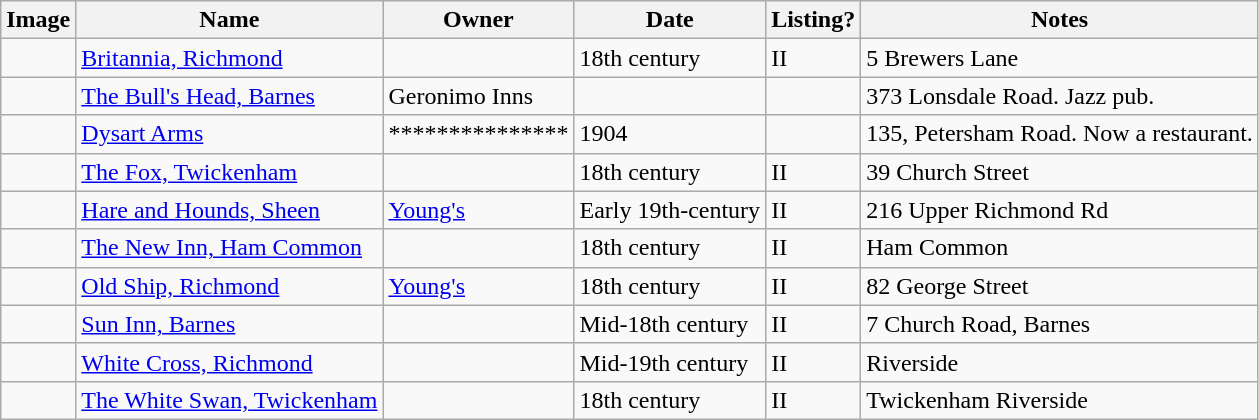<table class="wikitable sortable">
<tr>
<th>Image</th>
<th>Name</th>
<th>Owner</th>
<th>Date</th>
<th>Listing?</th>
<th>Notes</th>
</tr>
<tr>
<td></td>
<td><a href='#'>Britannia, Richmond</a></td>
<td></td>
<td>18th century</td>
<td>II</td>
<td>5 Brewers Lane</td>
</tr>
<tr>
<td></td>
<td><a href='#'>The Bull's Head, Barnes</a></td>
<td>Geronimo Inns</td>
<td></td>
<td></td>
<td>373 Lonsdale Road. Jazz pub.</td>
</tr>
<tr>
<td></td>
<td><a href='#'>Dysart Arms</a></td>
<td>***************</td>
<td>1904</td>
<td></td>
<td>135, Petersham Road. Now a restaurant.</td>
</tr>
<tr>
<td></td>
<td><a href='#'>The Fox, Twickenham</a></td>
<td></td>
<td>18th century</td>
<td>II</td>
<td>39 Church Street</td>
</tr>
<tr>
<td></td>
<td><a href='#'>Hare and Hounds, Sheen</a></td>
<td><a href='#'>Young's</a></td>
<td>Early 19th-century</td>
<td>II</td>
<td>216 Upper Richmond Rd</td>
</tr>
<tr>
<td></td>
<td><a href='#'>The New Inn, Ham Common</a></td>
<td></td>
<td>18th century</td>
<td>II</td>
<td>Ham Common</td>
</tr>
<tr>
<td></td>
<td><a href='#'>Old Ship, Richmond</a></td>
<td><a href='#'>Young's</a></td>
<td>18th century</td>
<td>II</td>
<td>82 George Street</td>
</tr>
<tr>
<td></td>
<td><a href='#'>Sun Inn, Barnes</a></td>
<td></td>
<td>Mid-18th century</td>
<td>II</td>
<td>7 Church Road, Barnes</td>
</tr>
<tr>
<td></td>
<td><a href='#'>White Cross, Richmond</a></td>
<td></td>
<td>Mid-19th century</td>
<td>II</td>
<td>Riverside</td>
</tr>
<tr>
<td></td>
<td><a href='#'>The White Swan, Twickenham</a></td>
<td></td>
<td>18th century</td>
<td>II</td>
<td>Twickenham Riverside</td>
</tr>
</table>
